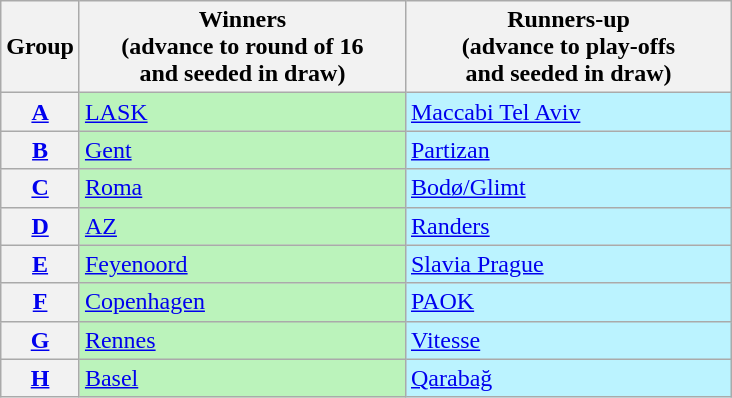<table class="wikitable" style="white-space:nowrap">
<tr>
<th>Group</th>
<th width=210>Winners<br>(advance to round of 16<br>and seeded in draw)</th>
<th width=210>Runners-up<br>(advance to  play-offs<br>and seeded in draw)</th>
</tr>
<tr>
<th><a href='#'>A</a></th>
<td bgcolor=#BBF3BB> <a href='#'>LASK</a></td>
<td bgcolor=#BBF3FF> <a href='#'>Maccabi Tel Aviv</a></td>
</tr>
<tr>
<th><a href='#'>B</a></th>
<td bgcolor=#BBF3BB> <a href='#'>Gent</a></td>
<td bgcolor=#BBF3FF> <a href='#'>Partizan</a></td>
</tr>
<tr>
<th><a href='#'>C</a></th>
<td bgcolor=#BBF3BB> <a href='#'>Roma</a></td>
<td bgcolor=#BBF3FF> <a href='#'>Bodø/Glimt</a></td>
</tr>
<tr>
<th><a href='#'>D</a></th>
<td bgcolor=#BBF3BB> <a href='#'>AZ</a></td>
<td bgcolor=#BBF3FF> <a href='#'>Randers</a></td>
</tr>
<tr>
<th><a href='#'>E</a></th>
<td bgcolor=#BBF3BB> <a href='#'>Feyenoord</a></td>
<td bgcolor=#BBF3FF> <a href='#'>Slavia Prague</a></td>
</tr>
<tr>
<th><a href='#'>F</a></th>
<td bgcolor=#BBF3BB> <a href='#'>Copenhagen</a></td>
<td bgcolor=#BBF3FF> <a href='#'>PAOK</a></td>
</tr>
<tr>
<th><a href='#'>G</a></th>
<td bgcolor=#BBF3BB> <a href='#'>Rennes</a></td>
<td bgcolor=#BBF3FF> <a href='#'>Vitesse</a></td>
</tr>
<tr>
<th><a href='#'>H</a></th>
<td bgcolor=#BBF3BB> <a href='#'>Basel</a></td>
<td bgcolor=#BBF3FF> <a href='#'>Qarabağ</a></td>
</tr>
</table>
